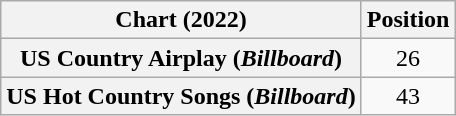<table class="wikitable sortable plainrowheaders" style="text-align:center">
<tr>
<th scope="col">Chart (2022)</th>
<th scope="col">Position</th>
</tr>
<tr>
<th scope="row">US Country Airplay (<em>Billboard</em>)</th>
<td>26</td>
</tr>
<tr>
<th scope="row">US Hot Country Songs (<em>Billboard</em>)</th>
<td>43</td>
</tr>
</table>
